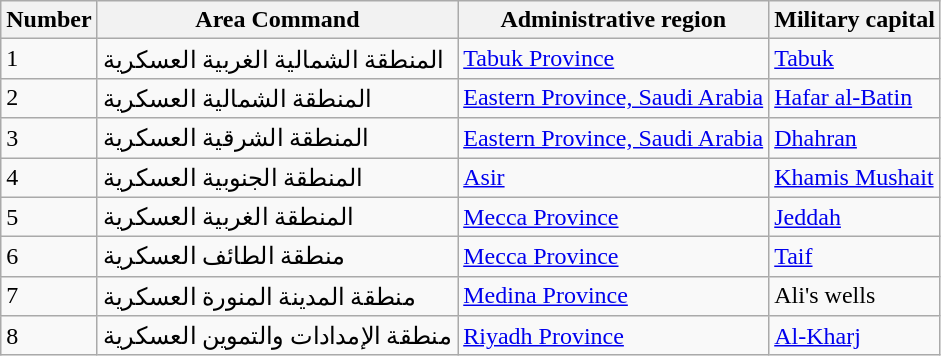<table class="wikitable sortable">
<tr>
<th>Number</th>
<th>Area Command</th>
<th>Administrative region</th>
<th>Military capital</th>
</tr>
<tr>
<td>1</td>
<td>المنطقة الشمالية الغربية العسكرية</td>
<td><a href='#'>Tabuk Province</a></td>
<td><a href='#'>Tabuk</a></td>
</tr>
<tr>
<td>2</td>
<td>المنطقة الشمالية العسكرية</td>
<td><a href='#'>Eastern Province, Saudi Arabia</a></td>
<td><a href='#'>Hafar al-Batin</a></td>
</tr>
<tr>
<td>3</td>
<td>المنطقة الشرقية العسكرية</td>
<td><a href='#'>Eastern Province, Saudi Arabia</a></td>
<td><a href='#'>Dhahran</a></td>
</tr>
<tr>
<td>4</td>
<td>المنطقة الجنوبية العسكرية</td>
<td><a href='#'>Asir</a></td>
<td><a href='#'>Khamis Mushait</a></td>
</tr>
<tr>
<td>5</td>
<td>المنطقة الغربية العسكرية</td>
<td><a href='#'>Mecca Province</a></td>
<td><a href='#'>Jeddah</a></td>
</tr>
<tr>
<td>6</td>
<td>منطقة الطائف العسكرية</td>
<td><a href='#'>Mecca Province</a></td>
<td><a href='#'>Taif</a></td>
</tr>
<tr>
<td>7</td>
<td>منطقة المدينة المنورة العسكرية</td>
<td><a href='#'>Medina Province</a></td>
<td>Ali's wells</td>
</tr>
<tr>
<td>8</td>
<td>منطقة الإمدادات والتموين العسكرية</td>
<td><a href='#'>Riyadh Province</a></td>
<td><a href='#'>Al-Kharj</a></td>
</tr>
</table>
